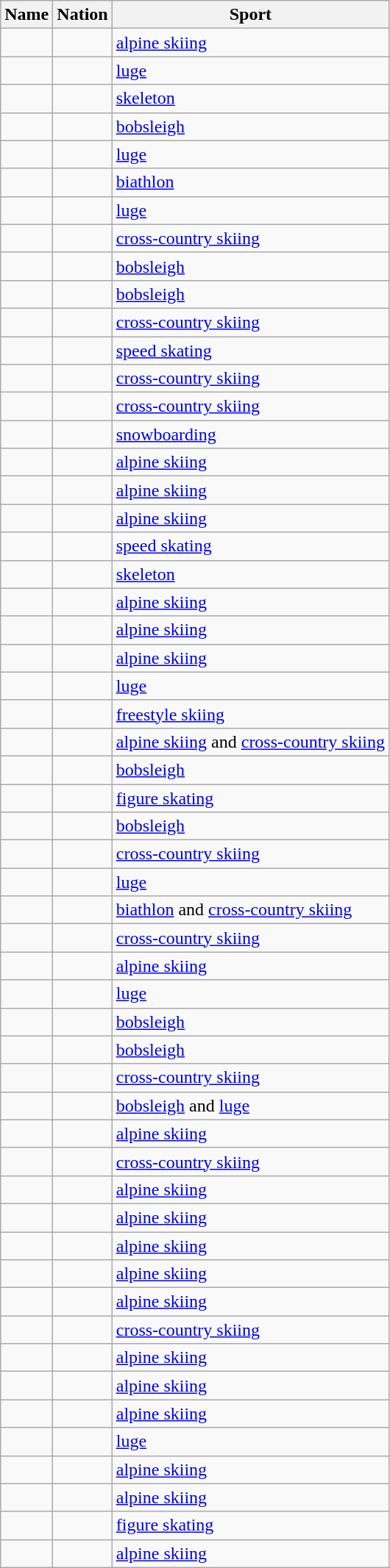<table class="wikitable sortable">
<tr>
<th>Name</th>
<th>Nation</th>
<th>Sport</th>
</tr>
<tr>
<td></td>
<td></td>
<td><a href='#'>alpine skiing</a></td>
</tr>
<tr>
<td></td>
<td></td>
<td><a href='#'>luge</a></td>
</tr>
<tr>
<td></td>
<td></td>
<td><a href='#'>skeleton</a></td>
</tr>
<tr>
<td></td>
<td></td>
<td><a href='#'>bobsleigh</a></td>
</tr>
<tr>
<td></td>
<td></td>
<td><a href='#'>luge</a></td>
</tr>
<tr>
<td></td>
<td></td>
<td><a href='#'>biathlon</a></td>
</tr>
<tr>
<td></td>
<td></td>
<td><a href='#'>luge</a></td>
</tr>
<tr>
<td></td>
<td></td>
<td><a href='#'>cross-country skiing</a></td>
</tr>
<tr>
<td></td>
<td></td>
<td><a href='#'>bobsleigh</a></td>
</tr>
<tr>
<td></td>
<td></td>
<td><a href='#'>bobsleigh</a></td>
</tr>
<tr>
<td></td>
<td></td>
<td><a href='#'>cross-country skiing</a></td>
</tr>
<tr>
<td></td>
<td></td>
<td><a href='#'>speed skating</a></td>
</tr>
<tr>
<td></td>
<td></td>
<td><a href='#'>cross-country skiing</a></td>
</tr>
<tr>
<td></td>
<td></td>
<td><a href='#'>cross-country skiing</a></td>
</tr>
<tr>
<td></td>
<td></td>
<td><a href='#'>snowboarding</a></td>
</tr>
<tr>
<td></td>
<td></td>
<td><a href='#'>alpine skiing</a></td>
</tr>
<tr>
<td></td>
<td></td>
<td><a href='#'>alpine skiing</a></td>
</tr>
<tr>
<td></td>
<td></td>
<td><a href='#'>alpine skiing</a></td>
</tr>
<tr>
<td></td>
<td></td>
<td><a href='#'>speed skating</a></td>
</tr>
<tr>
<td></td>
<td></td>
<td><a href='#'>skeleton</a></td>
</tr>
<tr>
<td></td>
<td></td>
<td><a href='#'>alpine skiing</a></td>
</tr>
<tr>
<td></td>
<td></td>
<td><a href='#'>alpine skiing</a></td>
</tr>
<tr>
<td></td>
<td></td>
<td><a href='#'>alpine skiing</a></td>
</tr>
<tr>
<td></td>
<td></td>
<td><a href='#'>luge</a></td>
</tr>
<tr>
<td></td>
<td></td>
<td><a href='#'>freestyle skiing</a></td>
</tr>
<tr>
<td></td>
<td></td>
<td><a href='#'>alpine skiing</a> and <a href='#'>cross-country skiing</a></td>
</tr>
<tr>
<td></td>
<td></td>
<td><a href='#'>bobsleigh</a></td>
</tr>
<tr>
<td></td>
<td></td>
<td><a href='#'>figure skating</a></td>
</tr>
<tr>
<td></td>
<td></td>
<td><a href='#'>bobsleigh</a></td>
</tr>
<tr>
<td></td>
<td></td>
<td><a href='#'>cross-country skiing</a></td>
</tr>
<tr>
<td></td>
<td></td>
<td><a href='#'>luge</a></td>
</tr>
<tr>
<td></td>
<td></td>
<td><a href='#'>biathlon</a> and  <a href='#'>cross-country skiing</a></td>
</tr>
<tr>
<td></td>
<td></td>
<td><a href='#'>cross-country skiing</a></td>
</tr>
<tr>
<td></td>
<td></td>
<td><a href='#'>alpine skiing</a></td>
</tr>
<tr>
<td></td>
<td></td>
<td><a href='#'>luge</a></td>
</tr>
<tr>
<td></td>
<td></td>
<td><a href='#'>bobsleigh</a></td>
</tr>
<tr>
<td></td>
<td></td>
<td><a href='#'>bobsleigh</a></td>
</tr>
<tr>
<td></td>
<td></td>
<td><a href='#'>cross-country skiing</a></td>
</tr>
<tr>
<td></td>
<td></td>
<td><a href='#'>bobsleigh</a> and <a href='#'>luge</a></td>
</tr>
<tr>
<td></td>
<td></td>
<td><a href='#'>alpine skiing</a></td>
</tr>
<tr>
<td></td>
<td></td>
<td><a href='#'>cross-country skiing</a></td>
</tr>
<tr>
<td></td>
<td></td>
<td><a href='#'>alpine skiing</a></td>
</tr>
<tr>
<td></td>
<td></td>
<td><a href='#'>alpine skiing</a></td>
</tr>
<tr>
<td></td>
<td></td>
<td><a href='#'>alpine skiing</a></td>
</tr>
<tr>
<td></td>
<td></td>
<td><a href='#'>alpine skiing</a></td>
</tr>
<tr>
<td></td>
<td></td>
<td><a href='#'>alpine skiing</a></td>
</tr>
<tr>
<td></td>
<td></td>
<td><a href='#'>cross-country skiing</a></td>
</tr>
<tr>
<td></td>
<td></td>
<td><a href='#'>alpine skiing</a></td>
</tr>
<tr>
<td></td>
<td></td>
<td><a href='#'>alpine skiing</a></td>
</tr>
<tr>
<td></td>
<td></td>
<td><a href='#'>alpine skiing</a></td>
</tr>
<tr>
<td></td>
<td></td>
<td><a href='#'>luge</a></td>
</tr>
<tr>
<td></td>
<td></td>
<td><a href='#'>alpine skiing</a></td>
</tr>
<tr>
<td></td>
<td></td>
<td><a href='#'>alpine skiing</a></td>
</tr>
<tr>
<td></td>
<td></td>
<td><a href='#'>figure skating</a></td>
</tr>
<tr>
<td></td>
<td></td>
<td><a href='#'>alpine skiing</a></td>
</tr>
</table>
